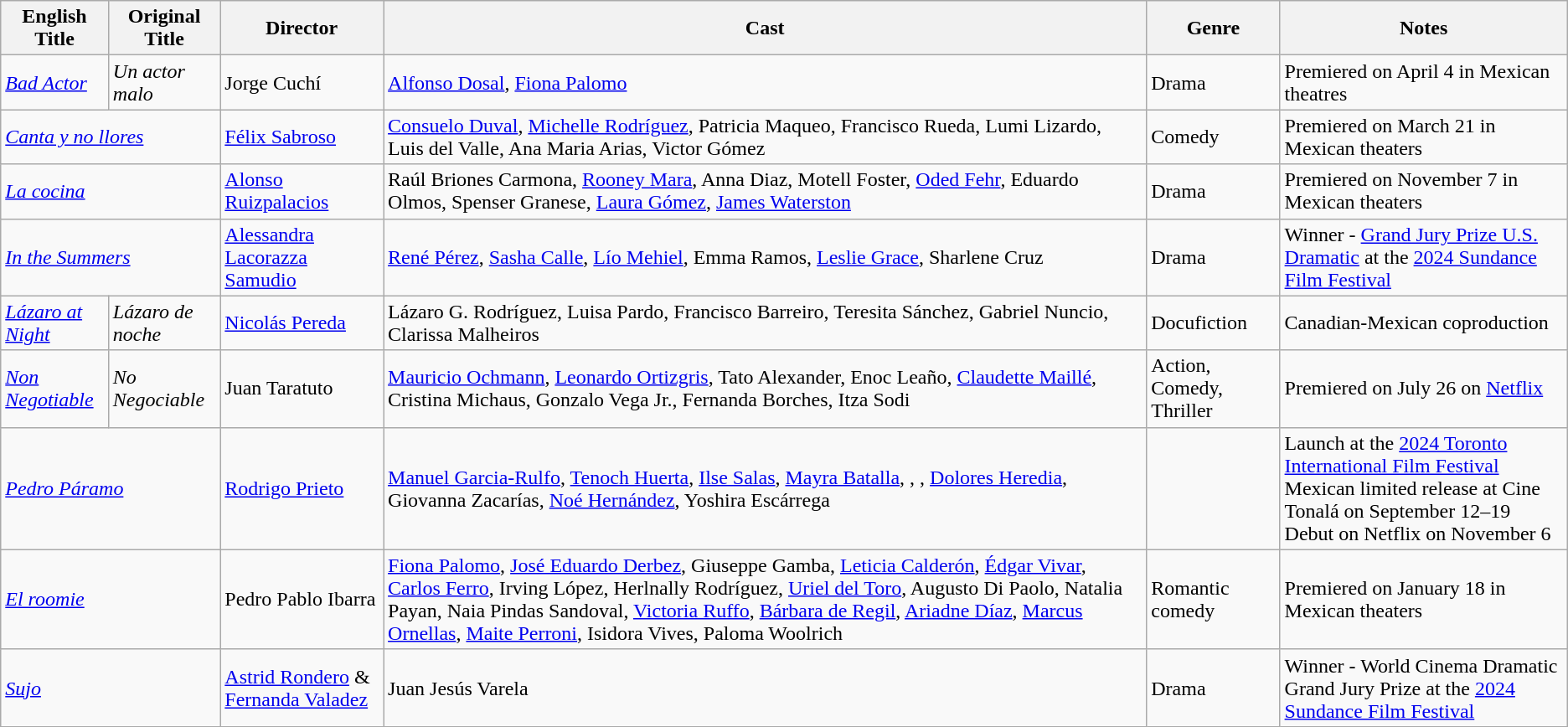<table class="wikitable sortable">
<tr>
<th>English Title</th>
<th>Original Title</th>
<th>Director</th>
<th>Cast</th>
<th>Genre</th>
<th>Notes</th>
</tr>
<tr>
<td><em><a href='#'>Bad Actor</a></em></td>
<td><em>Un actor malo</em></td>
<td>Jorge Cuchí</td>
<td><a href='#'>Alfonso Dosal</a>, <a href='#'>Fiona Palomo</a></td>
<td>Drama</td>
<td>Premiered on April 4 in Mexican theatres</td>
</tr>
<tr>
<td colspan="2"><em><a href='#'>Canta y no llores</a></em></td>
<td><a href='#'>Félix Sabroso</a></td>
<td><a href='#'>Consuelo Duval</a>, <a href='#'>Michelle Rodríguez</a>, Patricia Maqueo, Francisco Rueda, Lumi Lizardo, Luis del Valle, Ana Maria Arias, Victor Gómez</td>
<td>Comedy</td>
<td>Premiered on March 21 in Mexican theaters</td>
</tr>
<tr>
<td colspan="2"><em><a href='#'>La cocina</a></em></td>
<td><a href='#'>Alonso Ruizpalacios</a></td>
<td>Raúl Briones Carmona, <a href='#'>Rooney Mara</a>, Anna Diaz, Motell Foster, <a href='#'>Oded Fehr</a>, Eduardo Olmos, Spenser Granese, <a href='#'>Laura Gómez</a>, <a href='#'>James Waterston</a></td>
<td>Drama</td>
<td>Premiered on November 7 in Mexican theaters</td>
</tr>
<tr>
<td colspan="2"><em><a href='#'>In the Summers</a></em></td>
<td><a href='#'>Alessandra Lacorazza Samudio</a></td>
<td><a href='#'>René Pérez</a>, <a href='#'>Sasha Calle</a>, <a href='#'>Lío Mehiel</a>, Emma Ramos, <a href='#'>Leslie Grace</a>, Sharlene Cruz</td>
<td>Drama</td>
<td>Winner - <a href='#'>Grand Jury Prize U.S. Dramatic</a> at the <a href='#'>2024 Sundance Film Festival</a></td>
</tr>
<tr>
<td><em><a href='#'>Lázaro at Night</a></em></td>
<td><em>Lázaro de noche</em></td>
<td><a href='#'>Nicolás Pereda</a></td>
<td>Lázaro G. Rodríguez, Luisa Pardo, Francisco Barreiro, Teresita Sánchez, Gabriel Nuncio, Clarissa Malheiros</td>
<td>Docufiction</td>
<td>Canadian-Mexican coproduction</td>
</tr>
<tr>
<td><em><a href='#'>Non Negotiable</a></em></td>
<td><em>No Negociable</em></td>
<td>Juan Taratuto</td>
<td><a href='#'>Mauricio Ochmann</a>, <a href='#'>Leonardo Ortizgris</a>, Tato Alexander, Enoc Leaño, <a href='#'>Claudette Maillé</a>, Cristina Michaus, Gonzalo Vega Jr., Fernanda Borches, Itza Sodi</td>
<td>Action, Comedy, Thriller</td>
<td>Premiered on July 26 on <a href='#'>Netflix</a></td>
</tr>
<tr>
<td colspan = "2"><em><a href='#'>Pedro Páramo</a></em></td>
<td><a href='#'>Rodrigo Prieto</a></td>
<td><a href='#'>Manuel Garcia-Rulfo</a>, <a href='#'>Tenoch Huerta</a>, <a href='#'>Ilse Salas</a>, <a href='#'>Mayra Batalla</a>, , , <a href='#'>Dolores Heredia</a>, Giovanna Zacarías, <a href='#'>Noé Hernández</a>, Yoshira Escárrega</td>
<td></td>
<td>Launch at the <a href='#'>2024 Toronto International Film Festival</a><br>Mexican limited release at Cine Tonalá on September 12–19
Debut on Netflix on November 6</td>
</tr>
<tr>
<td colspan="2"><em><a href='#'>El roomie</a></em></td>
<td>Pedro Pablo Ibarra</td>
<td><a href='#'>Fiona Palomo</a>, <a href='#'>José Eduardo Derbez</a>, Giuseppe Gamba, <a href='#'>Leticia Calderón</a>, <a href='#'>Édgar Vivar</a>, <a href='#'>Carlos Ferro</a>, Irving López, Herlnally Rodríguez, <a href='#'>Uriel del Toro</a>, Augusto Di Paolo, Natalia Payan, Naia Pindas Sandoval, <a href='#'>Victoria Ruffo</a>, <a href='#'>Bárbara de Regil</a>, <a href='#'>Ariadne Díaz</a>, <a href='#'>Marcus Ornellas</a>, <a href='#'>Maite Perroni</a>, Isidora Vives, Paloma Woolrich</td>
<td>Romantic comedy</td>
<td>Premiered on January 18 in Mexican theaters</td>
</tr>
<tr>
<td colspan="2"><em><a href='#'>Sujo</a></em></td>
<td><a href='#'>Astrid Rondero</a> & <a href='#'>Fernanda Valadez</a></td>
<td>Juan Jesús Varela</td>
<td>Drama</td>
<td>Winner - World Cinema Dramatic Grand Jury Prize at the <a href='#'>2024 Sundance Film Festival</a></td>
</tr>
</table>
